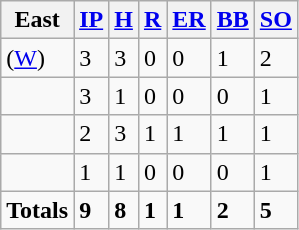<table class="wikitable sortable">
<tr>
<th>East</th>
<th><a href='#'>IP</a></th>
<th><a href='#'>H</a></th>
<th><a href='#'>R</a></th>
<th><a href='#'>ER</a></th>
<th><a href='#'>BB</a></th>
<th><a href='#'>SO</a></th>
</tr>
<tr>
<td><strong></strong> (<a href='#'>W</a>)</td>
<td>3</td>
<td>3</td>
<td>0</td>
<td>0</td>
<td>1</td>
<td>2</td>
</tr>
<tr>
<td><strong></strong></td>
<td>3</td>
<td>1</td>
<td>0</td>
<td>0</td>
<td>0</td>
<td>1</td>
</tr>
<tr>
<td></td>
<td>2</td>
<td>3</td>
<td>1</td>
<td>1</td>
<td>1</td>
<td>1</td>
</tr>
<tr>
<td></td>
<td>1</td>
<td>1</td>
<td>0</td>
<td>0</td>
<td>0</td>
<td>1</td>
</tr>
<tr class="sortbottom">
<td><strong>Totals</strong></td>
<td><strong>9</strong></td>
<td><strong>8</strong></td>
<td><strong>1</strong></td>
<td><strong>1</strong></td>
<td><strong>2</strong></td>
<td><strong>5</strong></td>
</tr>
</table>
